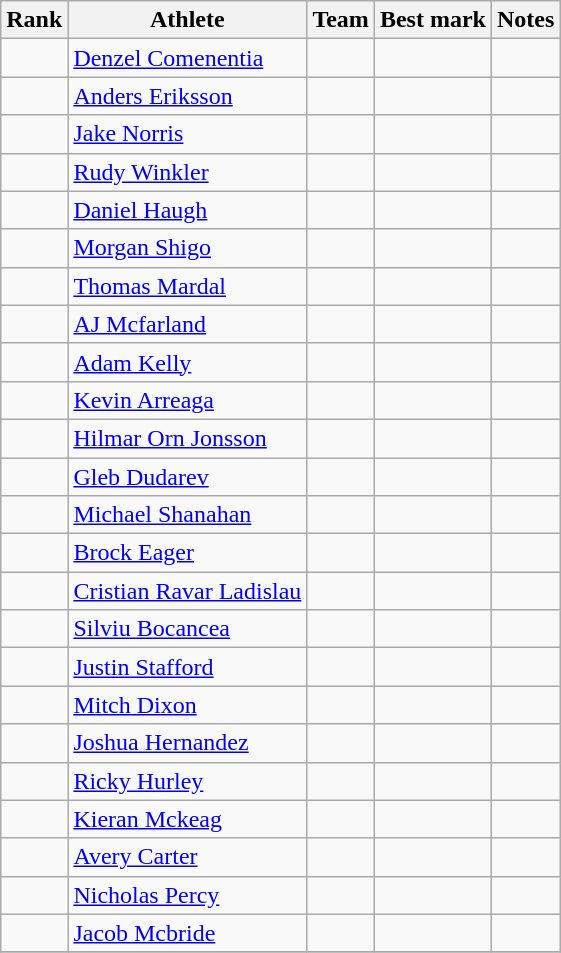<table class="wikitable sortable" style="text-align:center;">
<tr>
<th>Rank</th>
<th>Athlete</th>
<th>Team</th>
<th>Best mark</th>
<th>Notes</th>
</tr>
<tr>
<td></td>
<td align=left> <a href='#'>Denzel Comenentia</a></td>
<td></td>
<td><strong></strong></td>
<td></td>
</tr>
<tr>
<td></td>
<td align=left> <a href='#'>Anders Eriksson</a></td>
<td></td>
<td><strong></strong></td>
<td></td>
</tr>
<tr>
<td></td>
<td align=left> <a href='#'>Jake Norris</a></td>
<td></td>
<td><strong></strong></td>
<td></td>
</tr>
<tr>
<td></td>
<td align=left><a href='#'>Rudy Winkler</a></td>
<td></td>
<td><strong></strong></td>
<td></td>
</tr>
<tr>
<td></td>
<td align=left><a href='#'>Daniel Haugh</a></td>
<td></td>
<td><strong></strong></td>
<td></td>
</tr>
<tr>
<td></td>
<td align=left><a href='#'>Morgan Shigo</a></td>
<td></td>
<td><strong></strong></td>
<td></td>
</tr>
<tr>
<td></td>
<td align=left> <a href='#'>Thomas Mardal</a></td>
<td></td>
<td><strong></strong></td>
<td></td>
</tr>
<tr>
<td></td>
<td align=left><a href='#'>AJ Mcfarland</a></td>
<td></td>
<td><strong></strong></td>
<td></td>
</tr>
<tr>
<td></td>
<td align=left><a href='#'>Adam Kelly</a></td>
<td></td>
<td><strong></strong></td>
<td></td>
</tr>
<tr>
<td></td>
<td align=left> <a href='#'>Kevin Arreaga</a></td>
<td></td>
<td><strong></strong></td>
<td></td>
</tr>
<tr>
<td></td>
<td align=left> <a href='#'>Hilmar Orn Jonsson</a></td>
<td></td>
<td><strong></strong></td>
<td></td>
</tr>
<tr>
<td></td>
<td align=left> <a href='#'>Gleb Dudarev</a></td>
<td></td>
<td><strong></strong></td>
<td></td>
</tr>
<tr>
<td></td>
<td align=left><a href='#'>Michael Shanahan</a></td>
<td></td>
<td><strong></strong></td>
<td></td>
</tr>
<tr>
<td></td>
<td align=left><a href='#'>Brock Eager</a></td>
<td></td>
<td><strong></strong></td>
<td></td>
</tr>
<tr>
<td></td>
<td align=left> <a href='#'>Cristian Ravar Ladislau</a></td>
<td></td>
<td><strong></strong></td>
<td></td>
</tr>
<tr>
<td></td>
<td align=left><a href='#'>Silviu Bocancea</a></td>
<td></td>
<td><strong></strong></td>
<td></td>
</tr>
<tr>
<td></td>
<td align=left><a href='#'>Justin Stafford</a></td>
<td></td>
<td><strong></strong></td>
<td></td>
</tr>
<tr>
<td></td>
<td align=left><a href='#'>Mitch Dixon</a></td>
<td></td>
<td><strong></strong></td>
<td></td>
</tr>
<tr>
<td></td>
<td align=left><a href='#'>Joshua Hernandez</a></td>
<td></td>
<td><strong></strong></td>
<td></td>
</tr>
<tr>
<td></td>
<td align=left><a href='#'>Ricky Hurley</a></td>
<td></td>
<td><strong></strong></td>
<td></td>
</tr>
<tr>
<td></td>
<td align=left><a href='#'>Kieran Mckeag</a></td>
<td></td>
<td><strong></strong></td>
<td></td>
</tr>
<tr>
<td></td>
<td align=left><a href='#'>Avery Carter</a></td>
<td></td>
<td><strong></strong></td>
<td></td>
</tr>
<tr>
<td></td>
<td align=left> <a href='#'>Nicholas Percy</a></td>
<td></td>
<td><strong></strong></td>
<td></td>
</tr>
<tr>
<td></td>
<td align=left><a href='#'>Jacob Mcbride</a></td>
<td></td>
<td><strong></strong></td>
<td></td>
</tr>
<tr>
</tr>
</table>
